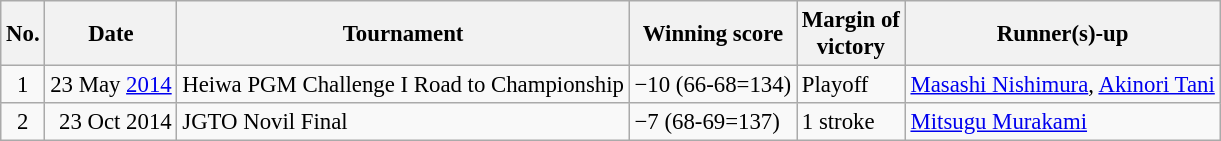<table class="wikitable" style="font-size:95%;">
<tr>
<th>No.</th>
<th>Date</th>
<th>Tournament</th>
<th>Winning score</th>
<th>Margin of<br>victory</th>
<th>Runner(s)-up</th>
</tr>
<tr>
<td align=center>1</td>
<td align=right>23 May <a href='#'>2014</a></td>
<td>Heiwa PGM Challenge I Road to Championship</td>
<td>−10 (66-68=134)</td>
<td>Playoff</td>
<td> <a href='#'>Masashi Nishimura</a>,  <a href='#'>Akinori Tani</a></td>
</tr>
<tr>
<td align=center>2</td>
<td align=right>23 Oct 2014</td>
<td>JGTO Novil Final</td>
<td>−7 (68-69=137)</td>
<td>1 stroke</td>
<td> <a href='#'>Mitsugu Murakami</a></td>
</tr>
</table>
